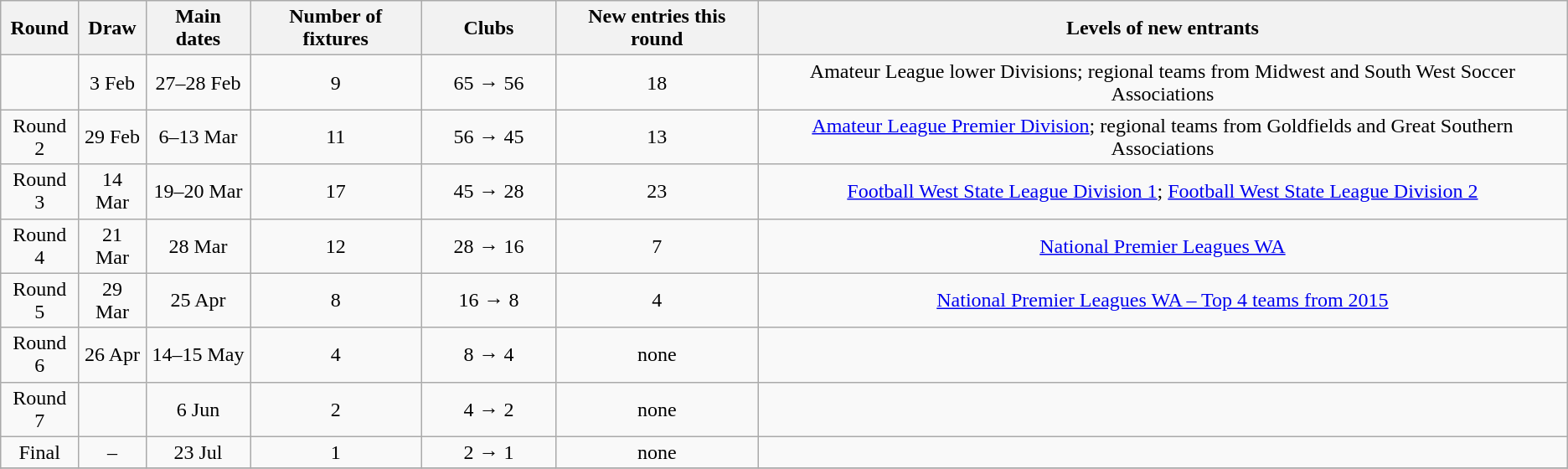<table class="wikitable" style="text-align:center">
<tr>
<th>Round</th>
<th>Draw</th>
<th>Main dates</th>
<th>Number of fixtures</th>
<th style="width:100px;">Clubs</th>
<th>New entries this round</th>
<th>Levels of new entrants</th>
</tr>
<tr>
<td></td>
<td>3 Feb</td>
<td>27–28 Feb</td>
<td>9</td>
<td>65 → 56</td>
<td>18</td>
<td>Amateur League lower Divisions; regional teams from Midwest and South West Soccer Associations</td>
</tr>
<tr>
<td>Round 2</td>
<td>29 Feb</td>
<td>6–13 Mar</td>
<td>11</td>
<td>56 → 45</td>
<td>13</td>
<td><a href='#'>Amateur League Premier Division</a>; regional teams from Goldfields and Great Southern Associations</td>
</tr>
<tr>
<td>Round 3</td>
<td>14 Mar</td>
<td>19–20 Mar</td>
<td>17</td>
<td>45 → 28</td>
<td>23</td>
<td><a href='#'>Football West State League Division 1</a>; <a href='#'>Football West State League Division 2</a></td>
</tr>
<tr>
<td>Round 4</td>
<td>21 Mar</td>
<td>28 Mar</td>
<td>12</td>
<td>28 → 16</td>
<td>7</td>
<td><a href='#'>National Premier Leagues WA</a></td>
</tr>
<tr>
<td>Round 5</td>
<td>29 Mar</td>
<td>25 Apr</td>
<td>8</td>
<td>16 → 8</td>
<td>4</td>
<td><a href='#'>National Premier Leagues WA – Top 4 teams from 2015</a></td>
</tr>
<tr>
<td>Round 6</td>
<td>26 Apr</td>
<td>14–15 May</td>
<td>4</td>
<td>8 → 4</td>
<td>none</td>
<td></td>
</tr>
<tr>
<td>Round 7</td>
<td></td>
<td>6 Jun</td>
<td>2</td>
<td>4 → 2</td>
<td>none</td>
<td></td>
</tr>
<tr>
<td>Final</td>
<td>–</td>
<td>23 Jul</td>
<td>1</td>
<td>2 → 1</td>
<td>none</td>
<td></td>
</tr>
<tr>
</tr>
</table>
